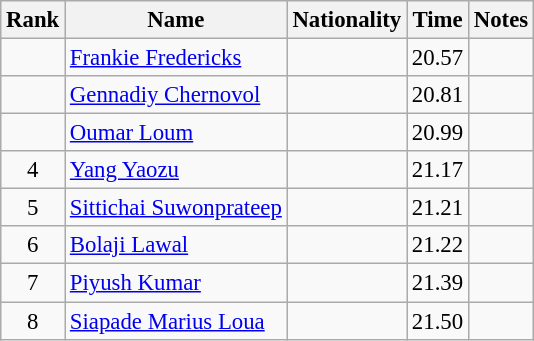<table class="wikitable sortable" style="text-align:center;font-size:95%">
<tr>
<th>Rank</th>
<th>Name</th>
<th>Nationality</th>
<th>Time</th>
<th>Notes</th>
</tr>
<tr>
<td></td>
<td align=left><a href='#'>Frankie Fredericks</a></td>
<td align=left></td>
<td>20.57</td>
<td></td>
</tr>
<tr>
<td></td>
<td align=left><a href='#'>Gennadiy Chernovol</a></td>
<td align=left></td>
<td>20.81</td>
<td></td>
</tr>
<tr>
<td></td>
<td align=left><a href='#'>Oumar Loum</a></td>
<td align=left></td>
<td>20.99</td>
<td></td>
</tr>
<tr>
<td>4</td>
<td align=left><a href='#'>Yang Yaozu</a></td>
<td align=left></td>
<td>21.17</td>
<td></td>
</tr>
<tr>
<td>5</td>
<td align=left><a href='#'>Sittichai Suwonprateep</a></td>
<td align=left></td>
<td>21.21</td>
<td></td>
</tr>
<tr>
<td>6</td>
<td align=left><a href='#'>Bolaji Lawal</a></td>
<td align=left></td>
<td>21.22</td>
<td></td>
</tr>
<tr>
<td>7</td>
<td align=left><a href='#'>Piyush Kumar</a></td>
<td align=left></td>
<td>21.39</td>
<td></td>
</tr>
<tr>
<td>8</td>
<td align=left><a href='#'>Siapade Marius Loua</a></td>
<td align=left></td>
<td>21.50</td>
<td></td>
</tr>
</table>
